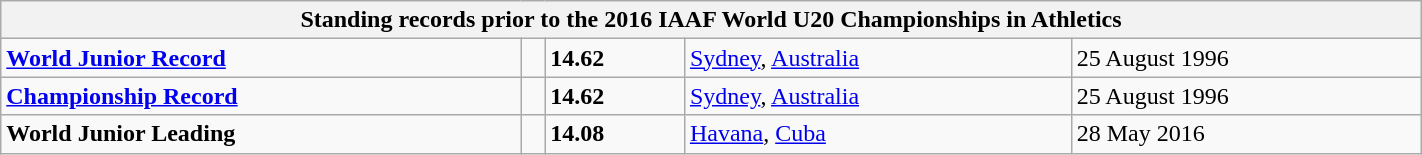<table class="wikitable" width=75%>
<tr>
<th colspan="5">Standing records prior to the 2016 IAAF World U20 Championships in Athletics</th>
</tr>
<tr>
<td><strong><a href='#'>World Junior Record</a></strong></td>
<td></td>
<td><strong>14.62</strong></td>
<td><a href='#'>Sydney</a>, <a href='#'>Australia</a></td>
<td>25 August 1996</td>
</tr>
<tr>
<td><strong><a href='#'>Championship Record</a></strong></td>
<td></td>
<td><strong>14.62</strong></td>
<td><a href='#'>Sydney</a>, <a href='#'>Australia</a></td>
<td>25 August 1996</td>
</tr>
<tr>
<td><strong>World Junior Leading</strong></td>
<td></td>
<td><strong>14.08</strong></td>
<td><a href='#'>Havana</a>, <a href='#'>Cuba</a></td>
<td>28 May 2016</td>
</tr>
</table>
